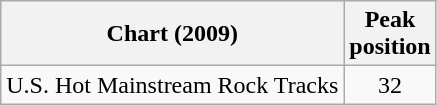<table class="wikitable">
<tr>
<th align="left">Chart (2009)</th>
<th align="center">Peak<br>position</th>
</tr>
<tr>
<td align="left">U.S. Hot Mainstream Rock Tracks</td>
<td align="center">32</td>
</tr>
</table>
